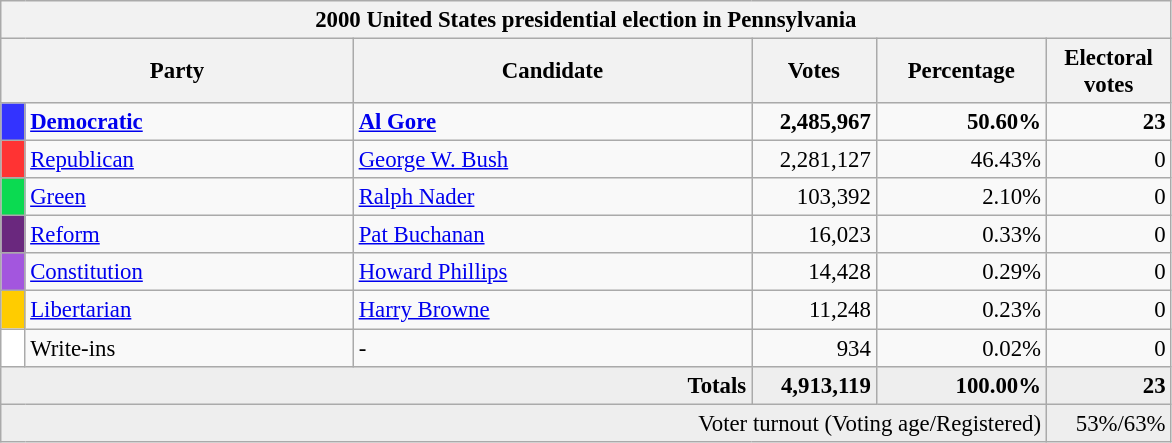<table class="wikitable" style="font-size: 95%;">
<tr>
<th colspan="6">2000 United States presidential election in Pennsylvania</th>
</tr>
<tr>
<th colspan="2" style="width: 15em">Party</th>
<th style="width: 17em">Candidate</th>
<th style="width: 5em">Votes</th>
<th style="width: 7em">Percentage</th>
<th style="width: 5em">Electoral votes</th>
</tr>
<tr>
<th style="background:#33f; width:3px;"></th>
<td style="width: 130px"><strong><a href='#'>Democratic</a></strong></td>
<td><strong><a href='#'>Al Gore</a></strong></td>
<td style="text-align:right;"><strong>2,485,967</strong></td>
<td style="text-align:right;"><strong>50.60%</strong></td>
<td style="text-align:right;"><strong>23</strong></td>
</tr>
<tr>
<th style="background:#f33; width:3px;"></th>
<td style="width: 130px"><a href='#'>Republican</a></td>
<td><a href='#'>George W. Bush</a></td>
<td style="text-align:right;">2,281,127</td>
<td style="text-align:right;">46.43%</td>
<td style="text-align:right;">0</td>
</tr>
<tr>
<th style="background:#0bda51; width:3px;"></th>
<td style="width: 130px"><a href='#'>Green</a></td>
<td><a href='#'>Ralph Nader</a></td>
<td style="text-align:right;">103,392</td>
<td style="text-align:right;">2.10%</td>
<td style="text-align:right;">0</td>
</tr>
<tr>
<th style="background:#6a287e; width:3px;"></th>
<td style="width: 130px"><a href='#'>Reform</a></td>
<td><a href='#'>Pat Buchanan</a></td>
<td style="text-align:right;">16,023</td>
<td style="text-align:right;">0.33%</td>
<td style="text-align:right;">0</td>
</tr>
<tr>
<th style="background:#a356de; width:3px;"></th>
<td style="width: 130px"><a href='#'>Constitution</a></td>
<td><a href='#'>Howard Phillips</a></td>
<td style="text-align:right;">14,428</td>
<td style="text-align:right;">0.29%</td>
<td style="text-align:right;">0</td>
</tr>
<tr>
<th style="background:#fc0; width:3px;"></th>
<td style="width: 130px"><a href='#'>Libertarian</a></td>
<td><a href='#'>Harry Browne</a></td>
<td style="text-align:right;">11,248</td>
<td style="text-align:right;">0.23%</td>
<td style="text-align:right;">0</td>
</tr>
<tr>
<th style="background:white; width:3px;"></th>
<td style="width: 130px">Write-ins</td>
<td>-</td>
<td style="text-align:right;">934</td>
<td style="text-align:right;">0.02%</td>
<td style="text-align:right;">0</td>
</tr>
<tr style="background:#eee; text-align:right;">
<td colspan="3"><strong>Totals</strong></td>
<td><strong>4,913,119</strong></td>
<td><strong>100.00%</strong></td>
<td><strong>23</strong></td>
</tr>
<tr style="background:#eee; text-align:right;">
<td colspan="5">Voter turnout (Voting age/Registered)</td>
<td>53%/63%</td>
</tr>
</table>
